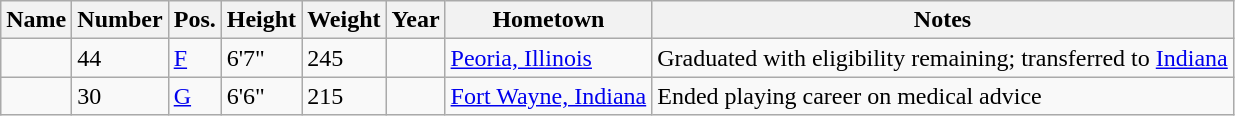<table class="wikitable sortable" border="1">
<tr>
<th>Name</th>
<th>Number</th>
<th>Pos.</th>
<th>Height</th>
<th>Weight</th>
<th>Year</th>
<th>Hometown</th>
<th class="unsortable">Notes</th>
</tr>
<tr>
<td></td>
<td>44</td>
<td><a href='#'>F</a></td>
<td>6'7"</td>
<td>245</td>
<td></td>
<td><a href='#'>Peoria, Illinois</a></td>
<td>Graduated with eligibility remaining; transferred to <a href='#'>Indiana</a></td>
</tr>
<tr>
<td></td>
<td>30</td>
<td><a href='#'>G</a></td>
<td>6'6"</td>
<td>215</td>
<td></td>
<td><a href='#'>Fort Wayne, Indiana</a></td>
<td>Ended playing career on medical advice</td>
</tr>
</table>
